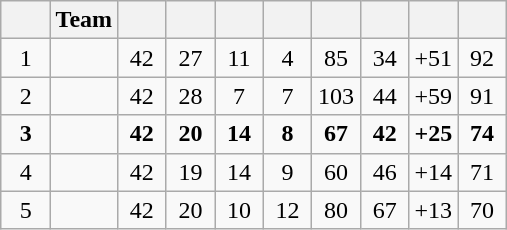<table class="wikitable" style="float:right; text-align:center; margin-left:0.7em;">
<tr>
<th width="25px"></th>
<th>Team</th>
<th width="25px"></th>
<th width="25px"></th>
<th width="25px"></th>
<th width="25px"></th>
<th width="25px"></th>
<th width="25px"></th>
<th width="25px"></th>
<th width="25px"></th>
</tr>
<tr>
<td>1</td>
<td></td>
<td>42</td>
<td>27</td>
<td>11</td>
<td>4</td>
<td>85</td>
<td>34</td>
<td>+51</td>
<td>92</td>
</tr>
<tr>
<td>2</td>
<td></td>
<td>42</td>
<td>28</td>
<td>7</td>
<td>7</td>
<td>103</td>
<td>44</td>
<td>+59</td>
<td>91</td>
</tr>
<tr style="font-weight: bold;">
<td>3</td>
<td></td>
<td>42</td>
<td>20</td>
<td>14</td>
<td>8</td>
<td>67</td>
<td>42</td>
<td>+25</td>
<td>74</td>
</tr>
<tr>
<td>4</td>
<td></td>
<td>42</td>
<td>19</td>
<td>14</td>
<td>9</td>
<td>60</td>
<td>46</td>
<td>+14</td>
<td>71</td>
</tr>
<tr>
<td>5</td>
<td></td>
<td>42</td>
<td>20</td>
<td>10</td>
<td>12</td>
<td>80</td>
<td>67</td>
<td>+13</td>
<td>70</td>
</tr>
</table>
